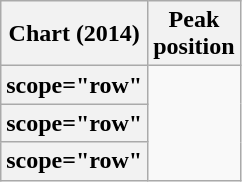<table class="wikitable sortable plainrowheaders">
<tr>
<th scope="col">Chart (2014)</th>
<th scope="col">Peak<br>position</th>
</tr>
<tr>
<th>scope="row"</th>
</tr>
<tr>
<th>scope="row"</th>
</tr>
<tr>
<th>scope="row"</th>
</tr>
</table>
